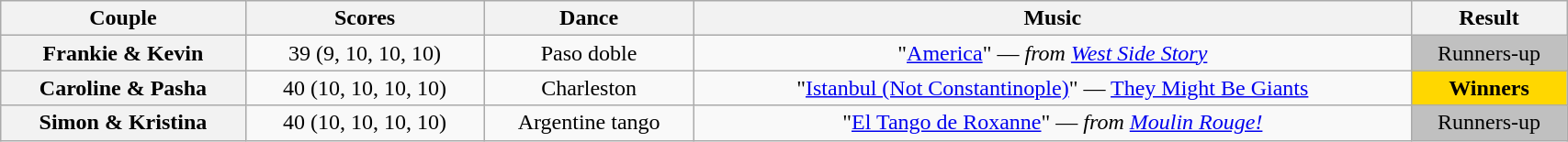<table class="wikitable sortable" style="text-align:center; width:90%">
<tr>
<th scope="col">Couple</th>
<th scope="col">Scores</th>
<th scope="col" class="unsortable">Dance</th>
<th scope="col" class="unsortable">Music</th>
<th scope="col" class="unsortable">Result</th>
</tr>
<tr>
<th scope="row">Frankie & Kevin</th>
<td>39 (9, 10, 10, 10)</td>
<td>Paso doble</td>
<td>"<a href='#'>America</a>" — <em>from <a href='#'>West Side Story</a></em></td>
<td bgcolor="silver">Runners-up</td>
</tr>
<tr>
<th scope="row">Caroline & Pasha</th>
<td>40 (10, 10, 10, 10)</td>
<td>Charleston</td>
<td>"<a href='#'>Istanbul (Not Constantinople)</a>" — <a href='#'>They Might Be Giants</a></td>
<td bgcolor="gold"><strong>Winners</strong></td>
</tr>
<tr>
<th scope="row">Simon & Kristina</th>
<td>40 (10, 10, 10, 10)</td>
<td>Argentine tango</td>
<td>"<a href='#'>El Tango de Roxanne</a>" — <em>from <a href='#'>Moulin Rouge!</a></em></td>
<td bgcolor="silver">Runners-up</td>
</tr>
</table>
